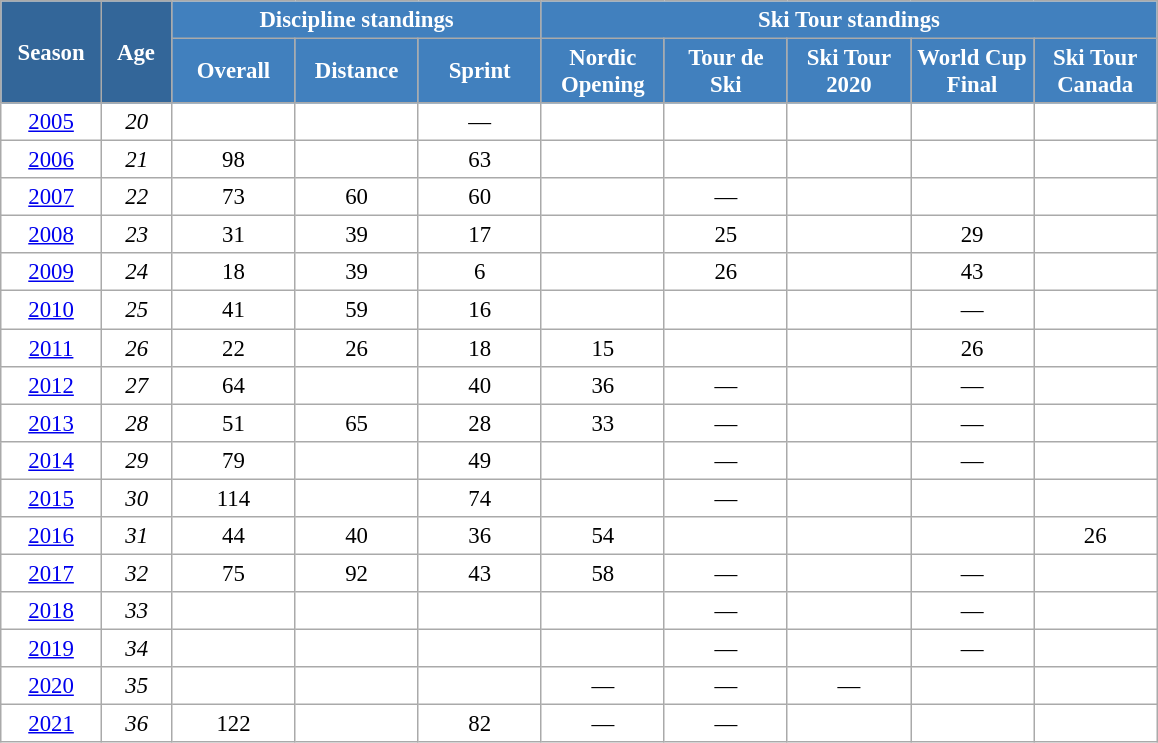<table class="wikitable" style="font-size:95%; text-align:center; border:grey solid 1px; border-collapse:collapse; background:#ffffff;">
<tr>
<th style="background-color:#369; color:white; width:60px;" rowspan="2"> Season </th>
<th style="background-color:#369; color:white; width:40px;" rowspan="2"> Age </th>
<th style="background-color:#4180be; color:white;" colspan="3">Discipline standings</th>
<th style="background-color:#4180be; color:white;" colspan="5">Ski Tour standings</th>
</tr>
<tr>
<th style="background-color:#4180be; color:white; width:75px;">Overall</th>
<th style="background-color:#4180be; color:white; width:75px;">Distance</th>
<th style="background-color:#4180be; color:white; width:75px;">Sprint</th>
<th style="background-color:#4180be; color:white; width:75px;">Nordic<br>Opening</th>
<th style="background-color:#4180be; color:white; width:75px;">Tour de<br>Ski</th>
<th style="background-color:#4180be; color:white; width:75px;">Ski Tour<br>2020</th>
<th style="background-color:#4180be; color:white; width:75px;">World Cup<br>Final</th>
<th style="background-color:#4180be; color:white; width:75px;">Ski Tour<br>Canada</th>
</tr>
<tr>
<td><a href='#'>2005</a></td>
<td><em>20</em></td>
<td></td>
<td></td>
<td>—</td>
<td></td>
<td></td>
<td></td>
<td></td>
<td></td>
</tr>
<tr>
<td><a href='#'>2006</a></td>
<td><em>21</em></td>
<td>98</td>
<td></td>
<td>63</td>
<td></td>
<td></td>
<td></td>
<td></td>
<td></td>
</tr>
<tr>
<td><a href='#'>2007</a></td>
<td><em>22</em></td>
<td>73</td>
<td>60</td>
<td>60</td>
<td></td>
<td>—</td>
<td></td>
<td></td>
<td></td>
</tr>
<tr>
<td><a href='#'>2008</a></td>
<td><em>23</em></td>
<td>31</td>
<td>39</td>
<td>17</td>
<td></td>
<td>25</td>
<td></td>
<td>29</td>
<td></td>
</tr>
<tr>
<td><a href='#'>2009</a></td>
<td><em>24</em></td>
<td>18</td>
<td>39</td>
<td>6</td>
<td></td>
<td>26</td>
<td></td>
<td>43</td>
<td></td>
</tr>
<tr>
<td><a href='#'>2010</a></td>
<td><em>25</em></td>
<td>41</td>
<td>59</td>
<td>16</td>
<td></td>
<td></td>
<td></td>
<td>—</td>
<td></td>
</tr>
<tr>
<td><a href='#'>2011</a></td>
<td><em>26</em></td>
<td>22</td>
<td>26</td>
<td>18</td>
<td>15</td>
<td></td>
<td></td>
<td>26</td>
<td></td>
</tr>
<tr>
<td><a href='#'>2012</a></td>
<td><em>27</em></td>
<td>64</td>
<td></td>
<td>40</td>
<td>36</td>
<td>—</td>
<td></td>
<td>—</td>
<td></td>
</tr>
<tr>
<td><a href='#'>2013</a></td>
<td><em>28</em></td>
<td>51</td>
<td>65</td>
<td>28</td>
<td>33</td>
<td>—</td>
<td></td>
<td>—</td>
<td></td>
</tr>
<tr>
<td><a href='#'>2014</a></td>
<td><em>29</em></td>
<td>79</td>
<td></td>
<td>49</td>
<td></td>
<td>—</td>
<td></td>
<td>—</td>
<td></td>
</tr>
<tr>
<td><a href='#'>2015</a></td>
<td><em>30</em></td>
<td>114</td>
<td></td>
<td>74</td>
<td></td>
<td>—</td>
<td></td>
<td></td>
<td></td>
</tr>
<tr>
<td><a href='#'>2016</a></td>
<td><em>31</em></td>
<td>44</td>
<td>40</td>
<td>36</td>
<td>54</td>
<td></td>
<td></td>
<td></td>
<td>26</td>
</tr>
<tr>
<td><a href='#'>2017</a></td>
<td><em>32</em></td>
<td>75</td>
<td>92</td>
<td>43</td>
<td>58</td>
<td>—</td>
<td></td>
<td>—</td>
<td></td>
</tr>
<tr>
<td><a href='#'>2018</a></td>
<td><em>33</em></td>
<td></td>
<td></td>
<td></td>
<td></td>
<td>—</td>
<td></td>
<td>—</td>
<td></td>
</tr>
<tr>
<td><a href='#'>2019</a></td>
<td><em>34</em></td>
<td></td>
<td></td>
<td></td>
<td></td>
<td>—</td>
<td></td>
<td>—</td>
<td></td>
</tr>
<tr>
<td><a href='#'>2020</a></td>
<td><em>35</em></td>
<td></td>
<td></td>
<td></td>
<td>—</td>
<td>—</td>
<td>—</td>
<td></td>
<td></td>
</tr>
<tr>
<td><a href='#'>2021</a></td>
<td><em>36</em></td>
<td>122</td>
<td></td>
<td>82</td>
<td>—</td>
<td>—</td>
<td></td>
<td></td>
<td></td>
</tr>
</table>
